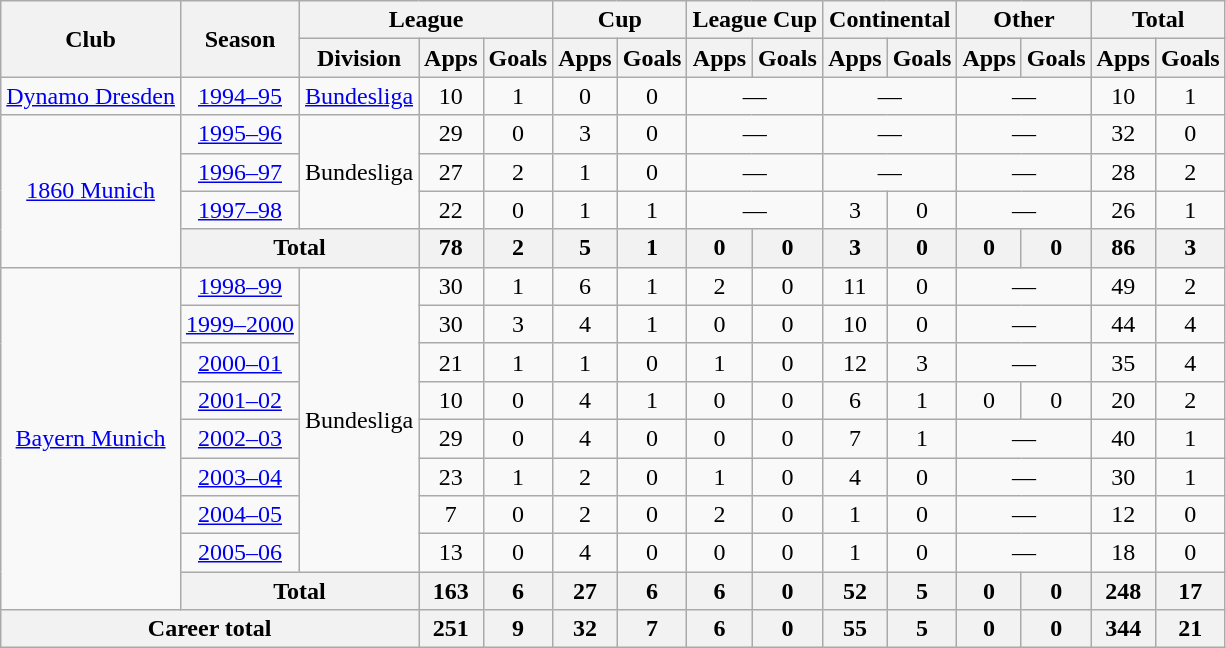<table class="wikitable" style="text-align: center">
<tr>
<th rowspan="2">Club</th>
<th rowspan="2">Season</th>
<th colspan="3">League</th>
<th colspan="2">Cup</th>
<th colspan="2">League Cup</th>
<th colspan="2">Continental</th>
<th colspan="2">Other</th>
<th colspan="2">Total</th>
</tr>
<tr>
<th>Division</th>
<th>Apps</th>
<th>Goals</th>
<th>Apps</th>
<th>Goals</th>
<th>Apps</th>
<th>Goals</th>
<th>Apps</th>
<th>Goals</th>
<th>Apps</th>
<th>Goals</th>
<th>Apps</th>
<th>Goals</th>
</tr>
<tr>
<td><a href='#'>Dynamo Dresden</a></td>
<td><a href='#'>1994–95</a></td>
<td><a href='#'>Bundesliga</a></td>
<td>10</td>
<td>1</td>
<td>0</td>
<td>0</td>
<td colspan="2">—</td>
<td colspan="2">—</td>
<td colspan="2">—</td>
<td>10</td>
<td>1</td>
</tr>
<tr>
<td rowspan="4"><a href='#'>1860 Munich</a></td>
<td><a href='#'>1995–96</a></td>
<td rowspan="3">Bundesliga</td>
<td>29</td>
<td>0</td>
<td>3</td>
<td>0</td>
<td colspan="2">—</td>
<td colspan="2">—</td>
<td colspan="2">—</td>
<td>32</td>
<td>0</td>
</tr>
<tr>
<td><a href='#'>1996–97</a></td>
<td>27</td>
<td>2</td>
<td>1</td>
<td>0</td>
<td colspan="2">—</td>
<td colspan="2">—</td>
<td colspan="2">—</td>
<td>28</td>
<td>2</td>
</tr>
<tr>
<td><a href='#'>1997–98</a></td>
<td>22</td>
<td>0</td>
<td>1</td>
<td>1</td>
<td colspan="2">—</td>
<td>3</td>
<td>0</td>
<td colspan="2">—</td>
<td>26</td>
<td>1</td>
</tr>
<tr>
<th colspan="2">Total</th>
<th>78</th>
<th>2</th>
<th>5</th>
<th>1</th>
<th>0</th>
<th>0</th>
<th>3</th>
<th>0</th>
<th>0</th>
<th>0</th>
<th>86</th>
<th>3</th>
</tr>
<tr>
<td rowspan="9"><a href='#'>Bayern Munich</a></td>
<td><a href='#'>1998–99</a></td>
<td rowspan="8">Bundesliga</td>
<td>30</td>
<td>1</td>
<td>6</td>
<td>1</td>
<td>2</td>
<td>0</td>
<td>11</td>
<td>0</td>
<td colspan="2">—</td>
<td>49</td>
<td>2</td>
</tr>
<tr>
<td><a href='#'>1999–2000</a></td>
<td>30</td>
<td>3</td>
<td>4</td>
<td>1</td>
<td>0</td>
<td>0</td>
<td>10</td>
<td>0</td>
<td colspan="2">—</td>
<td>44</td>
<td>4</td>
</tr>
<tr>
<td><a href='#'>2000–01</a></td>
<td>21</td>
<td>1</td>
<td>1</td>
<td>0</td>
<td>1</td>
<td>0</td>
<td>12</td>
<td>3</td>
<td colspan="2">—</td>
<td>35</td>
<td>4</td>
</tr>
<tr>
<td><a href='#'>2001–02</a></td>
<td>10</td>
<td>0</td>
<td>4</td>
<td>1</td>
<td>0</td>
<td>0</td>
<td>6</td>
<td>1</td>
<td>0</td>
<td>0</td>
<td>20</td>
<td>2</td>
</tr>
<tr>
<td><a href='#'>2002–03</a></td>
<td>29</td>
<td>0</td>
<td>4</td>
<td>0</td>
<td>0</td>
<td>0</td>
<td>7</td>
<td>1</td>
<td colspan="2">—</td>
<td>40</td>
<td>1</td>
</tr>
<tr>
<td><a href='#'>2003–04</a></td>
<td>23</td>
<td>1</td>
<td>2</td>
<td>0</td>
<td>1</td>
<td>0</td>
<td>4</td>
<td>0</td>
<td colspan="2">—</td>
<td>30</td>
<td>1</td>
</tr>
<tr>
<td><a href='#'>2004–05</a></td>
<td>7</td>
<td>0</td>
<td>2</td>
<td>0</td>
<td>2</td>
<td>0</td>
<td>1</td>
<td>0</td>
<td colspan="2">—</td>
<td>12</td>
<td>0</td>
</tr>
<tr>
<td><a href='#'>2005–06</a></td>
<td>13</td>
<td>0</td>
<td>4</td>
<td>0</td>
<td>0</td>
<td>0</td>
<td>1</td>
<td>0</td>
<td colspan="2">—</td>
<td>18</td>
<td>0</td>
</tr>
<tr>
<th colspan="2">Total</th>
<th>163</th>
<th>6</th>
<th>27</th>
<th>6</th>
<th>6</th>
<th>0</th>
<th>52</th>
<th>5</th>
<th>0</th>
<th>0</th>
<th>248</th>
<th>17</th>
</tr>
<tr>
<th colspan="3">Career total</th>
<th>251</th>
<th>9</th>
<th>32</th>
<th>7</th>
<th>6</th>
<th>0</th>
<th>55</th>
<th>5</th>
<th>0</th>
<th>0</th>
<th>344</th>
<th>21</th>
</tr>
</table>
